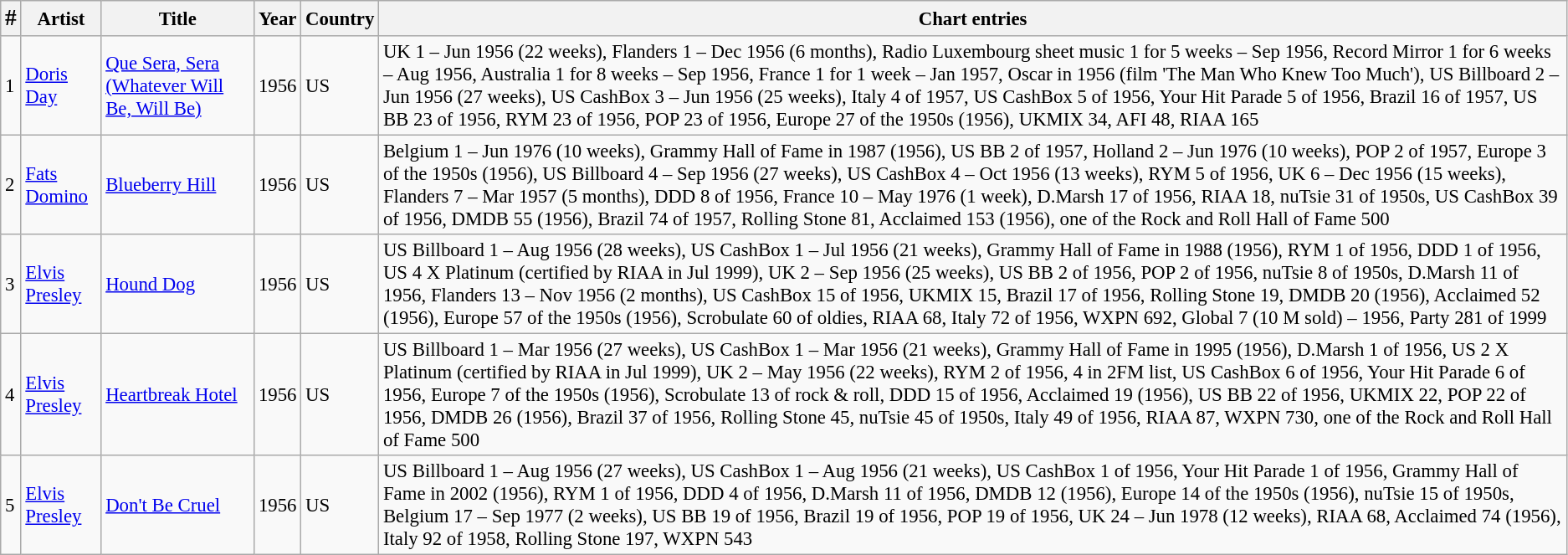<table class="wikitable" style="font-size:95%;">
<tr>
<th><big>#</big></th>
<th>Artist</th>
<th>Title</th>
<th>Year</th>
<th>Country</th>
<th>Chart entries</th>
</tr>
<tr>
<td>1</td>
<td><a href='#'>Doris Day</a></td>
<td><a href='#'>Que Sera, Sera (Whatever Will Be, Will Be)</a></td>
<td>1956</td>
<td>US</td>
<td>UK 1 – Jun 1956 (22 weeks), Flanders 1 – Dec 1956 (6 months), Radio Luxembourg sheet music 1 for 5 weeks – Sep 1956, Record Mirror 1 for 6 weeks – Aug 1956, Australia 1 for 8 weeks – Sep 1956, France 1 for 1 week – Jan 1957, Oscar in 1956 (film 'The Man Who Knew Too Much'), US Billboard 2 – Jun 1956 (27 weeks), US CashBox 3 – Jun 1956 (25 weeks), Italy 4 of 1957, US CashBox 5 of 1956, Your Hit Parade 5 of 1956, Brazil 16 of 1957, US BB 23 of 1956, RYM 23 of 1956, POP 23 of 1956, Europe 27 of the 1950s (1956), UKMIX 34, AFI 48, RIAA 165</td>
</tr>
<tr>
<td>2</td>
<td><a href='#'>Fats Domino</a></td>
<td><a href='#'>Blueberry Hill</a></td>
<td>1956</td>
<td>US</td>
<td>Belgium 1 – Jun 1976 (10 weeks), Grammy Hall of Fame in 1987 (1956), US BB 2 of 1957, Holland 2 – Jun 1976 (10 weeks), POP 2 of 1957, Europe 3 of the 1950s (1956), US Billboard 4 – Sep 1956 (27 weeks), US CashBox 4 – Oct 1956 (13 weeks), RYM 5 of 1956, UK 6 – Dec 1956 (15 weeks), Flanders 7 – Mar 1957 (5 months), DDD 8 of 1956, France 10 – May 1976 (1 week), D.Marsh 17 of 1956, RIAA 18, nuTsie 31 of 1950s, US CashBox 39 of 1956, DMDB 55 (1956), Brazil 74 of 1957, Rolling Stone 81, Acclaimed 153 (1956), one of the Rock and Roll Hall of Fame 500</td>
</tr>
<tr>
<td>3</td>
<td><a href='#'>Elvis Presley</a></td>
<td><a href='#'>Hound Dog</a></td>
<td>1956</td>
<td>US</td>
<td>US Billboard 1 – Aug 1956 (28 weeks), US CashBox 1 – Jul 1956 (21 weeks), Grammy Hall of Fame in 1988 (1956), RYM 1 of 1956, DDD 1 of 1956, US 4 X Platinum (certified by RIAA in Jul 1999), UK 2 – Sep 1956 (25 weeks), US BB 2 of 1956, POP 2 of 1956, nuTsie 8 of 1950s, D.Marsh 11 of 1956, Flanders 13 – Nov 1956 (2 months), US CashBox 15 of 1956, UKMIX 15, Brazil 17 of 1956, Rolling Stone 19, DMDB 20 (1956), Acclaimed 52 (1956), Europe 57 of the 1950s (1956), Scrobulate 60 of oldies, RIAA 68, Italy 72 of 1956, WXPN 692, Global 7 (10 M sold) – 1956, Party 281 of 1999</td>
</tr>
<tr>
<td>4</td>
<td><a href='#'>Elvis Presley</a></td>
<td><a href='#'>Heartbreak Hotel</a></td>
<td>1956</td>
<td>US</td>
<td>US Billboard 1 – Mar 1956 (27 weeks), US CashBox 1 – Mar 1956 (21 weeks), Grammy Hall of Fame in 1995 (1956), D.Marsh 1 of 1956, US 2 X Platinum (certified by RIAA in Jul 1999), UK 2 – May 1956 (22 weeks), RYM 2 of 1956, 4 in 2FM list, US CashBox 6 of 1956, Your Hit Parade 6 of 1956, Europe 7 of the 1950s (1956), Scrobulate 13 of rock & roll, DDD 15 of 1956, Acclaimed 19 (1956), US BB 22 of 1956, UKMIX 22, POP 22 of 1956, DMDB 26 (1956), Brazil 37 of 1956, Rolling Stone 45, nuTsie 45 of 1950s, Italy 49 of 1956, RIAA 87, WXPN 730, one of the Rock and Roll Hall of Fame 500</td>
</tr>
<tr>
<td>5</td>
<td><a href='#'>Elvis Presley</a></td>
<td><a href='#'>Don't Be Cruel</a></td>
<td>1956</td>
<td>US</td>
<td>US Billboard 1 – Aug 1956 (27 weeks), US CashBox 1 – Aug 1956 (21 weeks), US CashBox 1 of 1956, Your Hit Parade 1 of 1956, Grammy Hall of Fame in 2002 (1956), RYM 1 of 1956, DDD 4 of 1956, D.Marsh 11 of 1956, DMDB 12 (1956), Europe 14 of the 1950s (1956), nuTsie 15 of 1950s, Belgium 17 – Sep 1977 (2 weeks), US BB 19 of 1956, Brazil 19 of 1956, POP 19 of 1956, UK 24 – Jun 1978 (12 weeks), RIAA 68, Acclaimed 74 (1956), Italy 92 of 1958, Rolling Stone 197, WXPN 543</td>
</tr>
</table>
